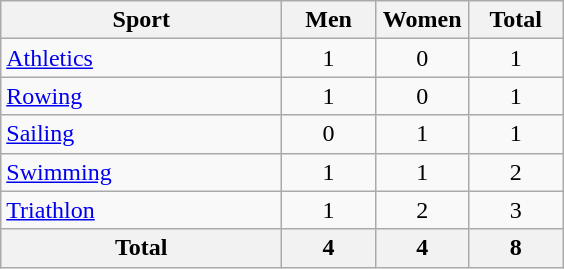<table class="wikitable sortable" style="text-align:center;">
<tr>
<th width=180>Sport</th>
<th width=55>Men</th>
<th width=55>Women</th>
<th width=55>Total</th>
</tr>
<tr>
<td align=left><a href='#'>Athletics</a></td>
<td>1</td>
<td>0</td>
<td>1</td>
</tr>
<tr>
<td align=left><a href='#'>Rowing</a></td>
<td>1</td>
<td>0</td>
<td>1</td>
</tr>
<tr>
<td align=left><a href='#'>Sailing</a></td>
<td>0</td>
<td>1</td>
<td>1</td>
</tr>
<tr>
<td align=left><a href='#'>Swimming</a></td>
<td>1</td>
<td>1</td>
<td>2</td>
</tr>
<tr>
<td align=left><a href='#'>Triathlon</a></td>
<td>1</td>
<td>2</td>
<td>3</td>
</tr>
<tr>
<th>Total</th>
<th>4</th>
<th>4</th>
<th>8</th>
</tr>
</table>
